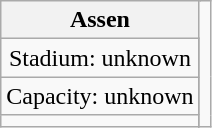<table class="wikitable" style="text-align:center">
<tr>
<th colspan="2">Assen</th>
<td rowspan=4></td>
</tr>
<tr>
<td>Stadium: unknown</td>
</tr>
<tr>
<td>Capacity: unknown</td>
</tr>
<tr>
<td></td>
</tr>
</table>
